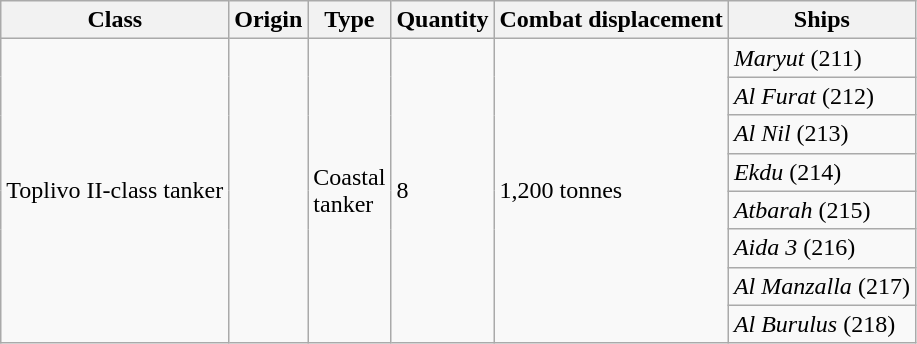<table class="wikitable">
<tr>
<th>Class</th>
<th>Origin</th>
<th>Type</th>
<th>Quantity</th>
<th>Combat displacement</th>
<th>Ships</th>
</tr>
<tr>
<td rowspan="8">Toplivo II-class tanker</td>
<td rowspan="8"></td>
<td rowspan="8">Coastal<br>tanker</td>
<td rowspan="8">8</td>
<td rowspan="8">1,200 tonnes</td>
<td><em>Maryut</em> (211)</td>
</tr>
<tr>
<td><em>Al Furat</em> (212)</td>
</tr>
<tr>
<td><em>Al Nil</em> (213)</td>
</tr>
<tr>
<td><em>Ekdu</em> (214)</td>
</tr>
<tr>
<td><em>Atbarah</em> (215)</td>
</tr>
<tr>
<td><em>Aida 3</em> (216)</td>
</tr>
<tr>
<td><em>Al Manzalla</em> (217)</td>
</tr>
<tr>
<td><em>Al Burulus</em> (218)</td>
</tr>
</table>
